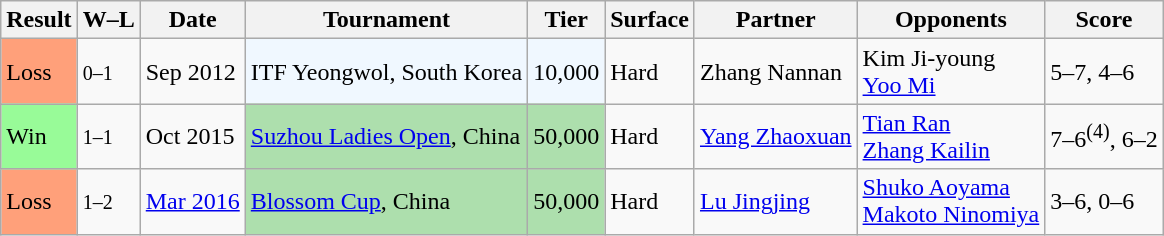<table class="sortable wikitable">
<tr>
<th>Result</th>
<th class="unsortable">W–L</th>
<th>Date</th>
<th>Tournament</th>
<th>Tier</th>
<th>Surface</th>
<th>Partner</th>
<th>Opponents</th>
<th class="unsortable">Score</th>
</tr>
<tr>
<td style="background:#ffa07a;">Loss</td>
<td><small>0–1</small></td>
<td>Sep 2012</td>
<td style="background:#f0f8ff;">ITF Yeongwol, South Korea</td>
<td style="background:#f0f8ff;">10,000</td>
<td>Hard</td>
<td> Zhang Nannan</td>
<td> Kim Ji-young <br>  <a href='#'>Yoo Mi</a></td>
<td>5–7, 4–6</td>
</tr>
<tr>
<td style="background:#98fb98;">Win</td>
<td><small>1–1</small></td>
<td>Oct 2015</td>
<td style="background:#addfad;"><a href='#'>Suzhou Ladies Open</a>, China</td>
<td style="background:#addfad;">50,000</td>
<td>Hard</td>
<td> <a href='#'>Yang Zhaoxuan</a></td>
<td> <a href='#'>Tian Ran</a> <br>  <a href='#'>Zhang Kailin</a></td>
<td>7–6<sup>(4)</sup>, 6–2</td>
</tr>
<tr>
<td style="background:#ffa07a;">Loss</td>
<td><small>1–2</small></td>
<td><a href='#'>Mar 2016</a></td>
<td style="background:#addfad;"><a href='#'>Blossom Cup</a>, China</td>
<td style="background:#addfad;">50,000</td>
<td>Hard</td>
<td> <a href='#'>Lu Jingjing</a></td>
<td> <a href='#'>Shuko Aoyama</a> <br>  <a href='#'>Makoto Ninomiya</a></td>
<td>3–6, 0–6</td>
</tr>
</table>
